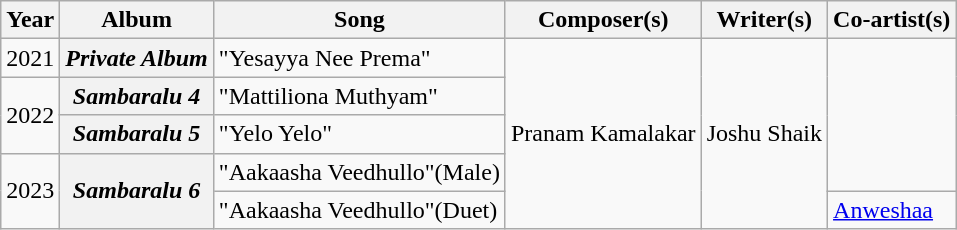<table class="wikitable">
<tr>
<th>Year</th>
<th>Album</th>
<th>Song</th>
<th>Composer(s)</th>
<th>Writer(s)</th>
<th>Co-artist(s)</th>
</tr>
<tr>
<td>2021</td>
<th><em>Private Album</em></th>
<td>"Yesayya Nee Prema"</td>
<td rowspan="5">Pranam Kamalakar</td>
<td rowspan="5">Joshu Shaik</td>
<td rowspan="4"></td>
</tr>
<tr>
<td rowspan="2">2022</td>
<th><em>Sambaralu 4</em></th>
<td>"Mattiliona Muthyam"</td>
</tr>
<tr>
<th><em>Sambaralu 5</em></th>
<td>"Yelo Yelo"</td>
</tr>
<tr>
<td rowspan="2">2023</td>
<th rowspan="2"><em>Sambaralu 6</em></th>
<td>"Aakaasha Veedhullo"(Male)</td>
</tr>
<tr>
<td>"Aakaasha Veedhullo"(Duet)</td>
<td><a href='#'>Anweshaa</a></td>
</tr>
</table>
